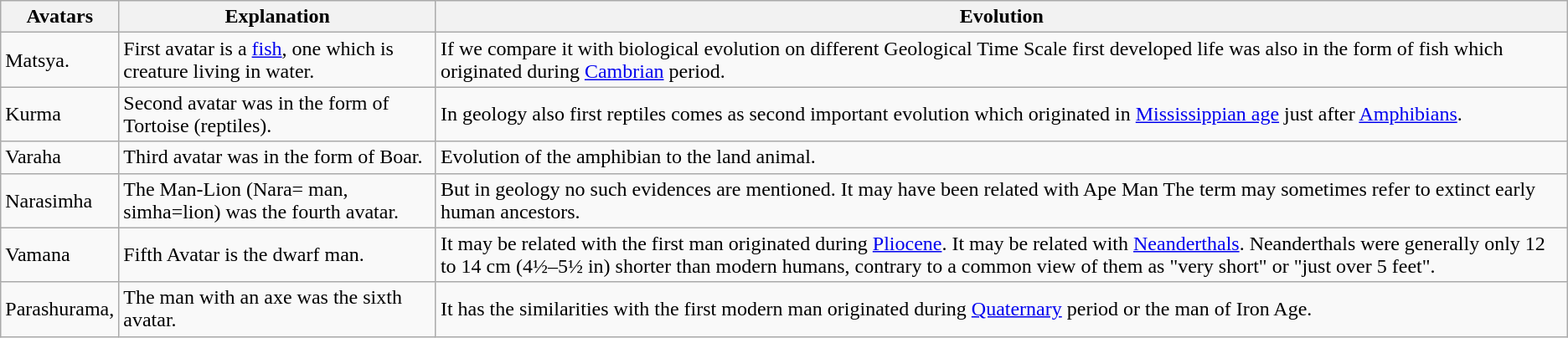<table class="wikitable">
<tr>
<th>Avatars</th>
<th>Explanation</th>
<th>Evolution</th>
</tr>
<tr>
<td>Matsya.</td>
<td>First avatar is a <a href='#'>fish</a>, one which is creature living in water.</td>
<td>If we compare it with biological evolution on different Geological Time Scale first developed life was also in the form of fish which originated during <a href='#'>Cambrian</a> period.</td>
</tr>
<tr>
<td>Kurma</td>
<td>Second avatar was in the form of Tortoise (reptiles).</td>
<td>In geology also first reptiles comes as second important evolution which originated in <a href='#'>Mississippian age</a> just after <a href='#'>Amphibians</a>.</td>
</tr>
<tr>
<td>Varaha</td>
<td>Third avatar was in the form of Boar.</td>
<td>Evolution of the amphibian to the land animal.</td>
</tr>
<tr>
<td>Narasimha</td>
<td>The Man-Lion (Nara= man, simha=lion) was the fourth avatar.</td>
<td>But in geology no such evidences are mentioned. It may have been related with Ape Man The term may sometimes refer to extinct early human ancestors.</td>
</tr>
<tr>
<td>Vamana</td>
<td>Fifth Avatar is the dwarf man.</td>
<td>It may be related with the first man originated during <a href='#'>Pliocene</a>. It may be related with <a href='#'>Neanderthals</a>. Neanderthals were generally only 12 to 14 cm (4½–5½ in) shorter than modern humans, contrary to a common view of them as "very short" or "just over 5 feet".</td>
</tr>
<tr>
<td>Parashurama,</td>
<td>The man with an axe was the sixth avatar.</td>
<td>It has the similarities with the first modern man originated during <a href='#'>Quaternary</a> period or the man of Iron Age.</td>
</tr>
</table>
